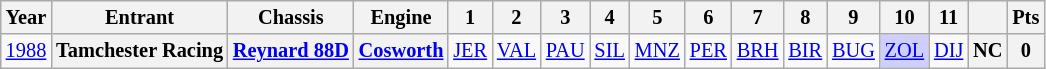<table class="wikitable" style="text-align:center; font-size:85%">
<tr>
<th>Year</th>
<th>Entrant</th>
<th>Chassis</th>
<th>Engine</th>
<th>1</th>
<th>2</th>
<th>3</th>
<th>4</th>
<th>5</th>
<th>6</th>
<th>7</th>
<th>8</th>
<th>9</th>
<th>10</th>
<th>11</th>
<th></th>
<th>Pts</th>
</tr>
<tr>
<td><a href='#'>1988</a></td>
<th nowrap>Tamchester Racing</th>
<th nowrap><a href='#'>Reynard 88D</a></th>
<th><a href='#'>Cosworth</a></th>
<td><a href='#'>JER</a></td>
<td><a href='#'>VAL</a></td>
<td><a href='#'>PAU</a></td>
<td><a href='#'>SIL</a></td>
<td><a href='#'>MNZ</a></td>
<td><a href='#'>PER</a></td>
<td><a href='#'>BRH</a></td>
<td><a href='#'>BIR</a></td>
<td><a href='#'>BUG</a></td>
<td style="background:#CFCFFF;"><a href='#'>ZOL</a><br></td>
<td><a href='#'>DIJ</a></td>
<th>NC</th>
<th>0</th>
</tr>
</table>
